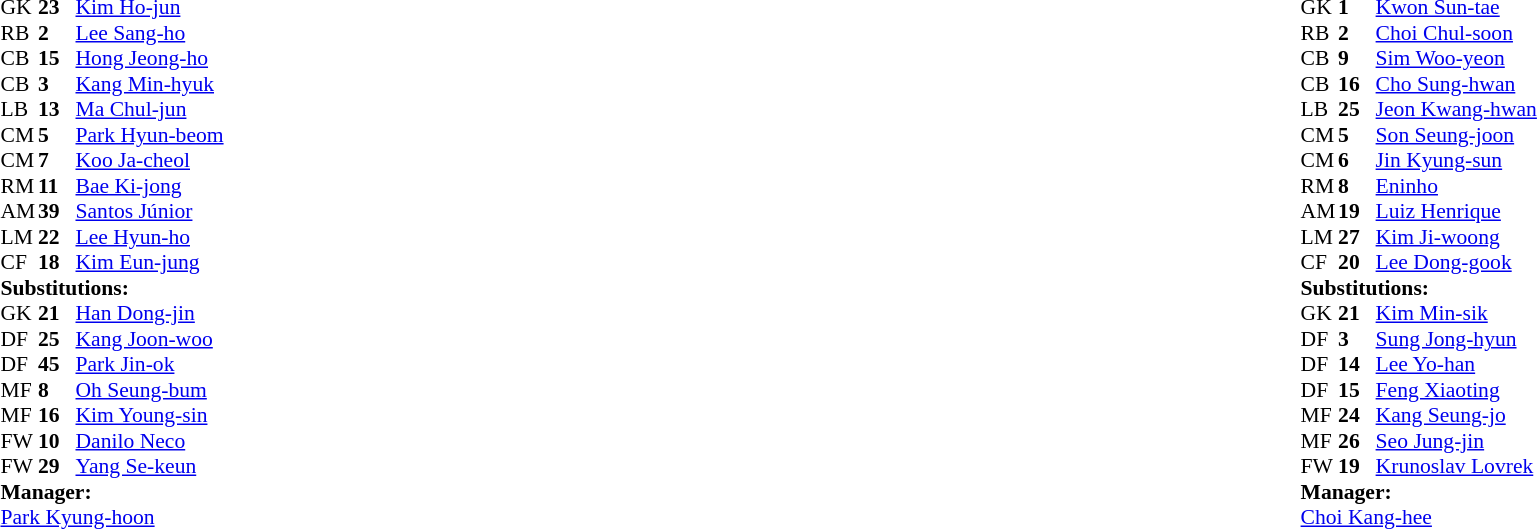<table width="100%">
<tr>
<td valign="top" width="50%"><br><table style="font-size: 90%" cellspacing="0" cellpadding="0">
<tr>
<th width="25"></th>
<th width="25"></th>
</tr>
<tr>
<td>GK</td>
<td><strong>23</strong></td>
<td> <a href='#'>Kim Ho-jun</a></td>
</tr>
<tr>
<td>RB</td>
<td><strong>2</strong></td>
<td> <a href='#'>Lee Sang-ho</a></td>
</tr>
<tr>
<td>CB</td>
<td><strong>15</strong></td>
<td> <a href='#'>Hong Jeong-ho</a></td>
</tr>
<tr>
<td>CB</td>
<td><strong>3</strong></td>
<td> <a href='#'>Kang Min-hyuk</a></td>
</tr>
<tr>
<td>LB</td>
<td><strong>13</strong></td>
<td> <a href='#'>Ma Chul-jun</a></td>
<td></td>
</tr>
<tr>
<td>CM</td>
<td><strong>5</strong></td>
<td> <a href='#'>Park Hyun-beom</a></td>
</tr>
<tr>
<td>CM</td>
<td><strong>7</strong></td>
<td> <a href='#'>Koo Ja-cheol</a></td>
<td></td>
</tr>
<tr>
<td>RM</td>
<td><strong>11</strong></td>
<td> <a href='#'>Bae Ki-jong</a></td>
<td></td>
<td></td>
</tr>
<tr>
<td>AM</td>
<td><strong>39</strong></td>
<td> <a href='#'>Santos Júnior</a></td>
<td></td>
<td></td>
</tr>
<tr>
<td>LM</td>
<td><strong>22</strong></td>
<td> <a href='#'>Lee Hyun-ho</a></td>
<td></td>
<td></td>
</tr>
<tr>
<td>CF</td>
<td><strong>18</strong></td>
<td> <a href='#'>Kim Eun-jung</a></td>
</tr>
<tr>
<td colspan=3><strong>Substitutions:</strong></td>
</tr>
<tr>
<td>GK</td>
<td><strong>21</strong></td>
<td> <a href='#'>Han Dong-jin</a></td>
</tr>
<tr>
<td>DF</td>
<td><strong>25</strong></td>
<td> <a href='#'>Kang Joon-woo</a></td>
</tr>
<tr>
<td>DF</td>
<td><strong>45</strong></td>
<td> <a href='#'>Park Jin-ok</a></td>
</tr>
<tr>
<td>MF</td>
<td><strong>8</strong></td>
<td> <a href='#'>Oh Seung-bum</a></td>
<td></td>
<td></td>
</tr>
<tr>
<td>MF</td>
<td><strong>16</strong></td>
<td> <a href='#'>Kim Young-sin</a></td>
<td></td>
<td></td>
</tr>
<tr>
<td>FW</td>
<td><strong>10</strong></td>
<td> <a href='#'>Danilo Neco</a></td>
<td></td>
<td></td>
</tr>
<tr>
<td>FW</td>
<td><strong>29</strong></td>
<td> <a href='#'>Yang Se-keun</a></td>
</tr>
<tr>
<td colspan=3><strong>Manager:</strong></td>
</tr>
<tr>
<td colspan=4> <a href='#'>Park Kyung-hoon</a></td>
</tr>
</table>
</td>
<td valign="top"></td>
<td valign="top" width="50%"><br><table style="font-size: 90%" cellspacing="0" cellpadding="0"  align="center">
<tr>
<th width=25></th>
<th width=25></th>
</tr>
<tr>
<td>GK</td>
<td><strong>1</strong></td>
<td> <a href='#'>Kwon Sun-tae</a></td>
</tr>
<tr>
<td>RB</td>
<td><strong>2</strong></td>
<td> <a href='#'>Choi Chul-soon</a></td>
</tr>
<tr>
<td>CB</td>
<td><strong>9</strong></td>
<td> <a href='#'>Sim Woo-yeon</a></td>
</tr>
<tr>
<td>CB</td>
<td><strong>16</strong></td>
<td> <a href='#'>Cho Sung-hwan</a></td>
<td></td>
</tr>
<tr>
<td>LB</td>
<td><strong>25</strong></td>
<td> <a href='#'>Jeon Kwang-hwan</a></td>
</tr>
<tr>
<td>CM</td>
<td><strong>5</strong></td>
<td> <a href='#'>Son Seung-joon</a></td>
<td></td>
<td></td>
</tr>
<tr>
<td>CM</td>
<td><strong>6</strong></td>
<td> <a href='#'>Jin Kyung-sun</a></td>
<td></td>
</tr>
<tr>
<td>RM</td>
<td><strong>8</strong></td>
<td> <a href='#'>Eninho</a></td>
</tr>
<tr>
<td>AM</td>
<td><strong>19</strong></td>
<td> <a href='#'>Luiz Henrique</a></td>
</tr>
<tr>
<td>LM</td>
<td><strong>27</strong></td>
<td> <a href='#'>Kim Ji-woong</a></td>
<td></td>
<td></td>
</tr>
<tr>
<td>CF</td>
<td><strong>20</strong></td>
<td> <a href='#'>Lee Dong-gook</a></td>
<td></td>
</tr>
<tr>
<td colspan=3><strong>Substitutions:</strong></td>
</tr>
<tr>
<td>GK</td>
<td><strong>21</strong></td>
<td> <a href='#'>Kim Min-sik</a></td>
</tr>
<tr>
<td>DF</td>
<td><strong>3</strong></td>
<td> <a href='#'>Sung Jong-hyun</a></td>
</tr>
<tr>
<td>DF</td>
<td><strong>14</strong></td>
<td> <a href='#'>Lee Yo-han</a></td>
</tr>
<tr>
<td>DF</td>
<td><strong>15</strong></td>
<td> <a href='#'>Feng Xiaoting</a></td>
</tr>
<tr>
<td>MF</td>
<td><strong>24</strong></td>
<td> <a href='#'>Kang Seung-jo</a></td>
</tr>
<tr>
<td>MF</td>
<td><strong>26</strong></td>
<td> <a href='#'>Seo Jung-jin</a></td>
<td></td>
<td></td>
</tr>
<tr>
<td>FW</td>
<td><strong>19</strong></td>
<td> <a href='#'>Krunoslav Lovrek</a></td>
<td></td>
<td></td>
</tr>
<tr>
<td colspan=3><strong>Manager:</strong></td>
</tr>
<tr>
<td colspan=4> <a href='#'>Choi Kang-hee</a></td>
</tr>
</table>
</td>
</tr>
</table>
